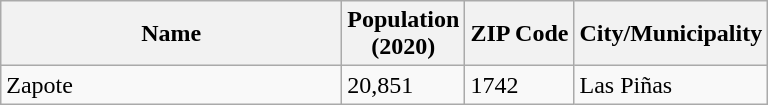<table class="wikitable sortable">
<tr>
<th style="width: 220px;">Name</th>
<th>Population<br>(2020)</th>
<th>ZIP Code</th>
<th>City/Municipality</th>
</tr>
<tr>
<td>Zapote</td>
<td>20,851</td>
<td>1742</td>
<td>Las Piñas</td>
</tr>
</table>
